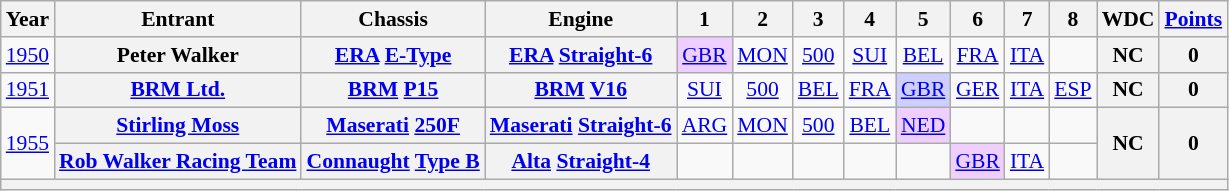<table class="wikitable" style="text-align:center; font-size:90%">
<tr>
<th>Year</th>
<th>Entrant</th>
<th>Chassis</th>
<th>Engine</th>
<th>1</th>
<th>2</th>
<th>3</th>
<th>4</th>
<th>5</th>
<th>6</th>
<th>7</th>
<th>8</th>
<th>WDC</th>
<th><a href='#'>Points</a></th>
</tr>
<tr>
<td><a href='#'>1950</a></td>
<th>Peter Walker</th>
<th><a href='#'>ERA</a> <a href='#'>E-Type</a></th>
<th><a href='#'>ERA</a> <a href='#'>Straight-6</a></th>
<td style="background:#EFCFFF;"><a href='#'>GBR</a><br></td>
<td><a href='#'>MON</a></td>
<td><a href='#'>500</a></td>
<td><a href='#'>SUI</a></td>
<td><a href='#'>BEL</a></td>
<td><a href='#'>FRA</a></td>
<td><a href='#'>ITA</a></td>
<td></td>
<th>NC</th>
<th>0</th>
</tr>
<tr>
<td><a href='#'>1951</a></td>
<th><a href='#'>BRM Ltd.</a></th>
<th><a href='#'>BRM</a> <a href='#'>P15</a></th>
<th><a href='#'>BRM</a> <a href='#'>V16</a></th>
<td><a href='#'>SUI</a></td>
<td><a href='#'>500</a></td>
<td><a href='#'>BEL</a></td>
<td><a href='#'>FRA</a></td>
<td style="background:#CFCFFF;"><a href='#'>GBR</a><br></td>
<td><a href='#'>GER</a></td>
<td><a href='#'>ITA</a></td>
<td><a href='#'>ESP</a></td>
<th>NC</th>
<th>0</th>
</tr>
<tr>
<td rowspan=2><a href='#'>1955</a></td>
<th><a href='#'>Stirling Moss</a></th>
<th><a href='#'>Maserati</a> <a href='#'>250F</a></th>
<th><a href='#'>Maserati</a> <a href='#'>Straight-6</a></th>
<td><a href='#'>ARG</a></td>
<td><a href='#'>MON</a></td>
<td><a href='#'>500</a></td>
<td><a href='#'>BEL</a></td>
<td style="background:#EFCFFF;"><a href='#'>NED</a><br></td>
<td></td>
<td></td>
<td></td>
<th rowspan=2>NC</th>
<th rowspan=2>0</th>
</tr>
<tr>
<th><a href='#'>Rob Walker Racing Team</a></th>
<th><a href='#'>Connaught</a> <a href='#'>Type B</a></th>
<th><a href='#'>Alta</a> <a href='#'>Straight-4</a></th>
<td></td>
<td></td>
<td></td>
<td></td>
<td></td>
<td style="background:#EFCFFF;"><a href='#'>GBR</a><br></td>
<td><a href='#'>ITA</a></td>
<td></td>
</tr>
<tr>
<th colspan="14"></th>
</tr>
</table>
